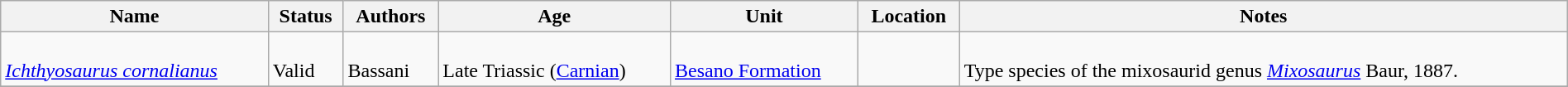<table class="wikitable sortable" align="center" width="100%">
<tr>
<th>Name</th>
<th>Status</th>
<th>Authors</th>
<th>Age</th>
<th>Unit</th>
<th>Location</th>
<th>Notes</th>
</tr>
<tr>
<td><br><em><a href='#'>Ichthyosaurus cornalianus</a></em></td>
<td><br>Valid</td>
<td><br>Bassani</td>
<td><br>Late Triassic (<a href='#'>Carnian</a>)</td>
<td><br><a href='#'>Besano Formation</a></td>
<td><br></td>
<td><br>Type species of the mixosaurid genus <em><a href='#'>Mixosaurus</a></em> Baur, 1887.</td>
</tr>
<tr>
</tr>
</table>
